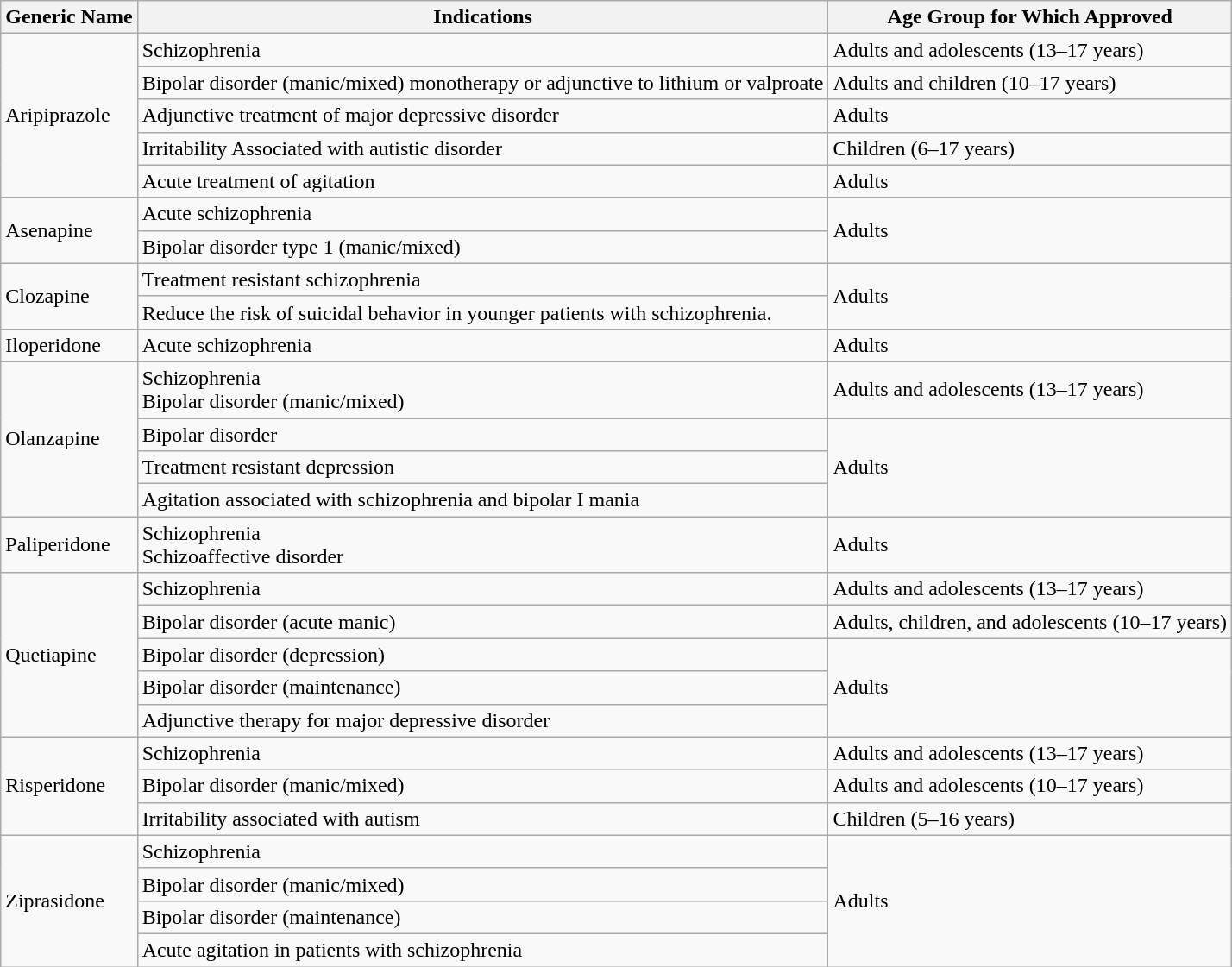<table class="wikitable">
<tr>
<th colspan="1" rowspan="1">Generic Name</th>
<th colspan="1" rowspan="1">Indications</th>
<th colspan="1" rowspan="1">Age Group for Which Approved</th>
</tr>
<tr>
<td colspan="1" rowspan="5">Aripiprazole</td>
<td colspan="1" rowspan="1">Schizophrenia</td>
<td colspan="1" rowspan="1">Adults and adolescents (13–17 years)</td>
</tr>
<tr>
<td colspan="1" rowspan="1">Bipolar disorder (manic/mixed) monotherapy or adjunctive to lithium or valproate</td>
<td colspan="1" rowspan="1">Adults and children (10–17 years)</td>
</tr>
<tr>
<td colspan="1" rowspan="1">Adjunctive treatment of major depressive disorder</td>
<td colspan="1" rowspan="1">Adults</td>
</tr>
<tr>
<td colspan="1" rowspan="1">Irritability Associated with autistic disorder</td>
<td colspan="1" rowspan="1">Children (6–17 years)</td>
</tr>
<tr>
<td colspan="1" rowspan="1">Acute treatment of agitation</td>
<td colspan="1" rowspan="1">Adults</td>
</tr>
<tr>
<td colspan="1" rowspan="2">Asenapine</td>
<td colspan="1" rowspan="1">Acute schizophrenia</td>
<td colspan="1" rowspan="2">Adults</td>
</tr>
<tr>
<td colspan="1" rowspan="1">Bipolar disorder type 1 (manic/mixed)</td>
</tr>
<tr>
<td colspan="1" rowspan="2">Clozapine</td>
<td colspan="1" rowspan="1">Treatment resistant schizophrenia</td>
<td colspan="1" rowspan="2">Adults</td>
</tr>
<tr>
<td colspan="1" rowspan="1">Reduce the risk of suicidal behavior in younger patients with schizophrenia.</td>
</tr>
<tr>
<td colspan="1" rowspan="1">Iloperidone</td>
<td colspan="1" rowspan="1">Acute schizophrenia</td>
<td colspan="1" rowspan="1">Adults</td>
</tr>
<tr>
<td colspan="1" rowspan="4">Olanzapine</td>
<td colspan="1" rowspan="1">Schizophrenia<br>Bipolar disorder (manic/mixed)</td>
<td colspan="1" rowspan="1">Adults and adolescents (13–17 years)</td>
</tr>
<tr>
<td colspan="1" rowspan="1">Bipolar disorder</td>
<td colspan="1" rowspan="3">Adults</td>
</tr>
<tr>
<td colspan="1" rowspan="1">Treatment resistant depression</td>
</tr>
<tr>
<td colspan="1" rowspan="1">Agitation associated with schizophrenia and bipolar I mania</td>
</tr>
<tr>
<td colspan="1" rowspan="1">Paliperidone</td>
<td colspan="1" rowspan="1">Schizophrenia<br>Schizoaffective disorder</td>
<td colspan="1" rowspan="1">Adults</td>
</tr>
<tr>
<td colspan="1" rowspan="5">Quetiapine</td>
<td colspan="1" rowspan="1">Schizophrenia</td>
<td colspan="1" rowspan="1">Adults and adolescents (13–17 years)</td>
</tr>
<tr>
<td colspan="1" rowspan="1">Bipolar disorder (acute manic)</td>
<td colspan="1" rowspan="1">Adults, children, and adolescents (10–17 years)</td>
</tr>
<tr>
<td colspan="1" rowspan="1">Bipolar disorder (depression)</td>
<td colspan="1" rowspan="3">Adults</td>
</tr>
<tr>
<td colspan="1" rowspan="1">Bipolar disorder (maintenance)</td>
</tr>
<tr>
<td colspan="1" rowspan="1">Adjunctive therapy for major depressive disorder</td>
</tr>
<tr>
<td colspan="1" rowspan="3">Risperidone</td>
<td colspan="1" rowspan="1">Schizophrenia</td>
<td colspan="1" rowspan="1">Adults and adolescents (13–17 years)</td>
</tr>
<tr>
<td colspan="1" rowspan="1">Bipolar disorder (manic/mixed)</td>
<td colspan="1" rowspan="1">Adults and adolescents (10–17 years)</td>
</tr>
<tr>
<td colspan="1" rowspan="1">Irritability associated with autism</td>
<td colspan="1" rowspan="1">Children (5–16 years)</td>
</tr>
<tr>
<td colspan="1" rowspan="4">Ziprasidone</td>
<td colspan="1" rowspan="1">Schizophrenia</td>
<td colspan="1" rowspan="4">Adults</td>
</tr>
<tr>
<td colspan="1" rowspan="1">Bipolar disorder (manic/mixed)</td>
</tr>
<tr>
<td colspan="1" rowspan="1">Bipolar disorder (maintenance)</td>
</tr>
<tr>
<td colspan="1" rowspan="1">Acute agitation in patients with schizophrenia</td>
</tr>
</table>
